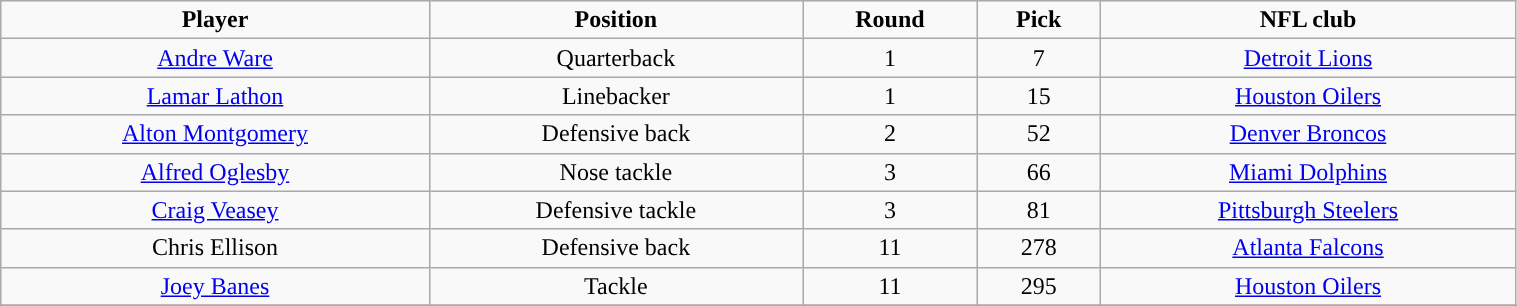<table class="wikitable" width="80%">
<tr align="center">
<td><strong>Player</strong></td>
<td><strong>Position</strong></td>
<td><strong>Round</strong></td>
<td><strong>Pick</strong></td>
<td><strong>NFL club</strong></td>
</tr>
<tr align="center" bgcolor="">
<td><a href='#'>Andre Ware</a></td>
<td>Quarterback</td>
<td>1</td>
<td>7</td>
<td><a href='#'>Detroit Lions</a></td>
</tr>
<tr align="center" bgcolor="">
<td><a href='#'>Lamar Lathon</a></td>
<td>Linebacker</td>
<td>1</td>
<td>15</td>
<td><a href='#'>Houston Oilers</a></td>
</tr>
<tr align="center" bgcolor="">
<td><a href='#'>Alton Montgomery</a></td>
<td>Defensive back</td>
<td>2</td>
<td>52</td>
<td><a href='#'>Denver Broncos</a></td>
</tr>
<tr align="center" bgcolor="">
<td><a href='#'>Alfred Oglesby</a></td>
<td>Nose tackle</td>
<td>3</td>
<td>66</td>
<td><a href='#'>Miami Dolphins</a></td>
</tr>
<tr align="center" bgcolor="">
<td><a href='#'>Craig Veasey</a></td>
<td>Defensive tackle</td>
<td>3</td>
<td>81</td>
<td><a href='#'>Pittsburgh Steelers</a></td>
</tr>
<tr align="center" bgcolor="">
<td>Chris Ellison</td>
<td>Defensive back</td>
<td>11</td>
<td>278</td>
<td><a href='#'>Atlanta Falcons</a></td>
</tr>
<tr align="center" bgcolor="">
<td><a href='#'>Joey Banes</a></td>
<td>Tackle</td>
<td>11</td>
<td>295</td>
<td><a href='#'>Houston Oilers</a></td>
</tr>
<tr align="center" bgcolor="">
</tr>
</table>
